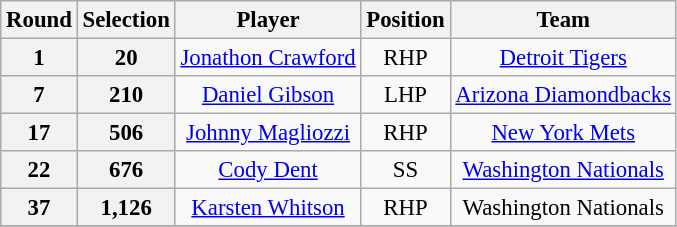<table class="wikitable" style="font-size: 95%;">
<tr>
<th>Round</th>
<th>Selection</th>
<th>Player</th>
<th>Position</th>
<th>Team</th>
</tr>
<tr>
<th>1</th>
<th>20</th>
<td align="center"><a href='#'>Jonathon Crawford</a></td>
<td align="center">RHP</td>
<td align="center"><a href='#'>Detroit Tigers</a></td>
</tr>
<tr>
<th>7</th>
<th>210</th>
<td align="center"><a href='#'>Daniel Gibson</a></td>
<td align="center">LHP</td>
<td align="center"><a href='#'>Arizona Diamondbacks</a></td>
</tr>
<tr>
<th>17</th>
<th>506</th>
<td align="center"><a href='#'>Johnny Magliozzi</a></td>
<td align="center">RHP</td>
<td align="center"><a href='#'>New York Mets</a></td>
</tr>
<tr>
<th>22</th>
<th>676</th>
<td align="center"><a href='#'>Cody Dent</a></td>
<td align="center">SS</td>
<td align="center"><a href='#'>Washington Nationals</a></td>
</tr>
<tr>
<th>37</th>
<th>1,126</th>
<td align="center"><a href='#'>Karsten Whitson</a></td>
<td align="center">RHP</td>
<td align="center">Washington Nationals</td>
</tr>
<tr>
</tr>
</table>
